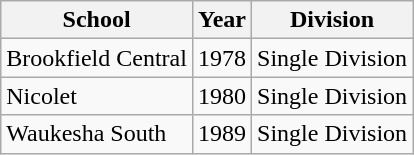<table class="wikitable">
<tr>
<th>School</th>
<th>Year</th>
<th>Division</th>
</tr>
<tr>
<td>Brookfield Central</td>
<td>1978</td>
<td>Single Division</td>
</tr>
<tr>
<td>Nicolet</td>
<td>1980</td>
<td>Single Division</td>
</tr>
<tr>
<td>Waukesha South</td>
<td>1989</td>
<td>Single Division</td>
</tr>
</table>
